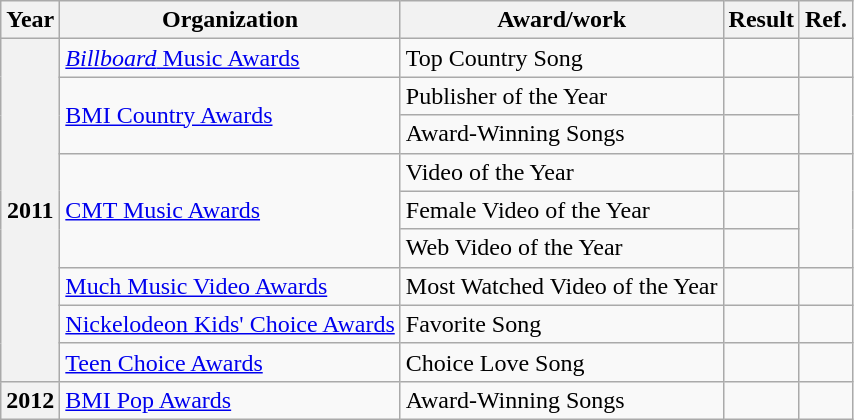<table class="wikitable">
<tr>
<th>Year</th>
<th>Organization</th>
<th>Award/work</th>
<th>Result</th>
<th>Ref.</th>
</tr>
<tr>
<th scope="row" rowspan="9">2011</th>
<td><a href='#'><em>Billboard</em> Music Awards</a></td>
<td>Top Country Song</td>
<td></td>
<td style="text-align:center;"></td>
</tr>
<tr>
<td rowspan=2><a href='#'>BMI Country Awards</a></td>
<td>Publisher of the Year</td>
<td></td>
<td rowspan="2" style="text-align:center;"></td>
</tr>
<tr>
<td>Award-Winning Songs</td>
<td></td>
</tr>
<tr>
<td rowspan=3><a href='#'>CMT Music Awards</a></td>
<td>Video of the Year</td>
<td></td>
<td rowspan="3" style="text-align:center;"></td>
</tr>
<tr>
<td>Female Video of the Year</td>
<td></td>
</tr>
<tr>
<td>Web Video of the Year</td>
<td></td>
</tr>
<tr>
<td><a href='#'>Much Music Video Awards</a></td>
<td>Most Watched Video of the Year</td>
<td></td>
<td style="text-align:center;"></td>
</tr>
<tr>
<td><a href='#'>Nickelodeon Kids' Choice Awards</a></td>
<td>Favorite Song</td>
<td></td>
<td style="text-align:center;"></td>
</tr>
<tr>
<td><a href='#'>Teen Choice Awards</a></td>
<td>Choice Love Song</td>
<td></td>
<td style="text-align:center;"></td>
</tr>
<tr>
<th scope="row" rowspan="1">2012</th>
<td><a href='#'>BMI Pop Awards</a></td>
<td>Award-Winning Songs</td>
<td></td>
<td style="text-align:center;"></td>
</tr>
</table>
